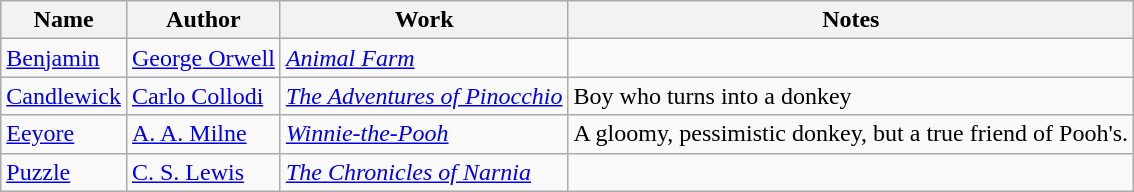<table class="wikitable sortable">
<tr>
<th>Name</th>
<th>Author</th>
<th>Work</th>
<th>Notes</th>
</tr>
<tr>
<td><a href='#'>Benjamin</a></td>
<td><a href='#'>George Orwell</a></td>
<td><em><a href='#'>Animal Farm</a></em></td>
<td></td>
</tr>
<tr>
<td><a href='#'>Candlewick</a></td>
<td><a href='#'>Carlo Collodi</a></td>
<td><em><a href='#'>The Adventures of Pinocchio</a></em></td>
<td>Boy who turns into a donkey</td>
</tr>
<tr>
<td><a href='#'>Eeyore</a></td>
<td><a href='#'>A. A. Milne</a></td>
<td><em><a href='#'>Winnie-the-Pooh</a></em></td>
<td>A gloomy, pessimistic donkey, but a true friend of Pooh's.</td>
</tr>
<tr>
<td><a href='#'>Puzzle</a></td>
<td><a href='#'>C. S. Lewis</a></td>
<td><em><a href='#'>The Chronicles of Narnia</a></em></td>
<td></td>
</tr>
</table>
